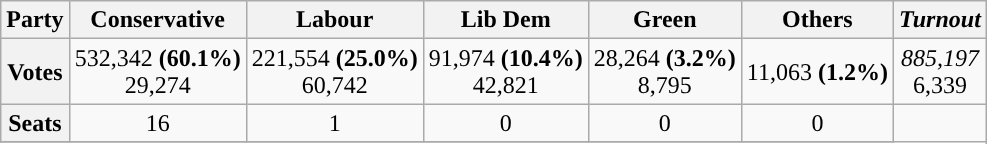<table class="wikitable" style=text-align:center>
<tr>
<th>Party</th>
<th style="background:">Conservative</th>
<th style="background:">Labour</th>
<th style="background:">Lib Dem</th>
<th style="background:">Green</th>
<th>Others</th>
<th><em>Turnout</em></th>
</tr>
<tr class="nowrap"|>
<th>Votes</th>
<td>532,342 <strong>(60.1%)</strong><br>29,274</td>
<td>221,554 <strong>(25.0%)</strong><br>60,742</td>
<td>91,974 <strong>(10.4%)</strong><br>42,821</td>
<td>28,264 <strong>(3.2%)</strong><br>8,795</td>
<td>11,063 <strong>(1.2%)</strong></td>
<td><em>885,197</em><br>6,339</td>
</tr>
<tr>
<th>Seats</th>
<td>16<br></td>
<td>1<br></td>
<td>0<br></td>
<td>0<br></td>
<td>0<br></td>
</tr>
<tr>
</tr>
</table>
